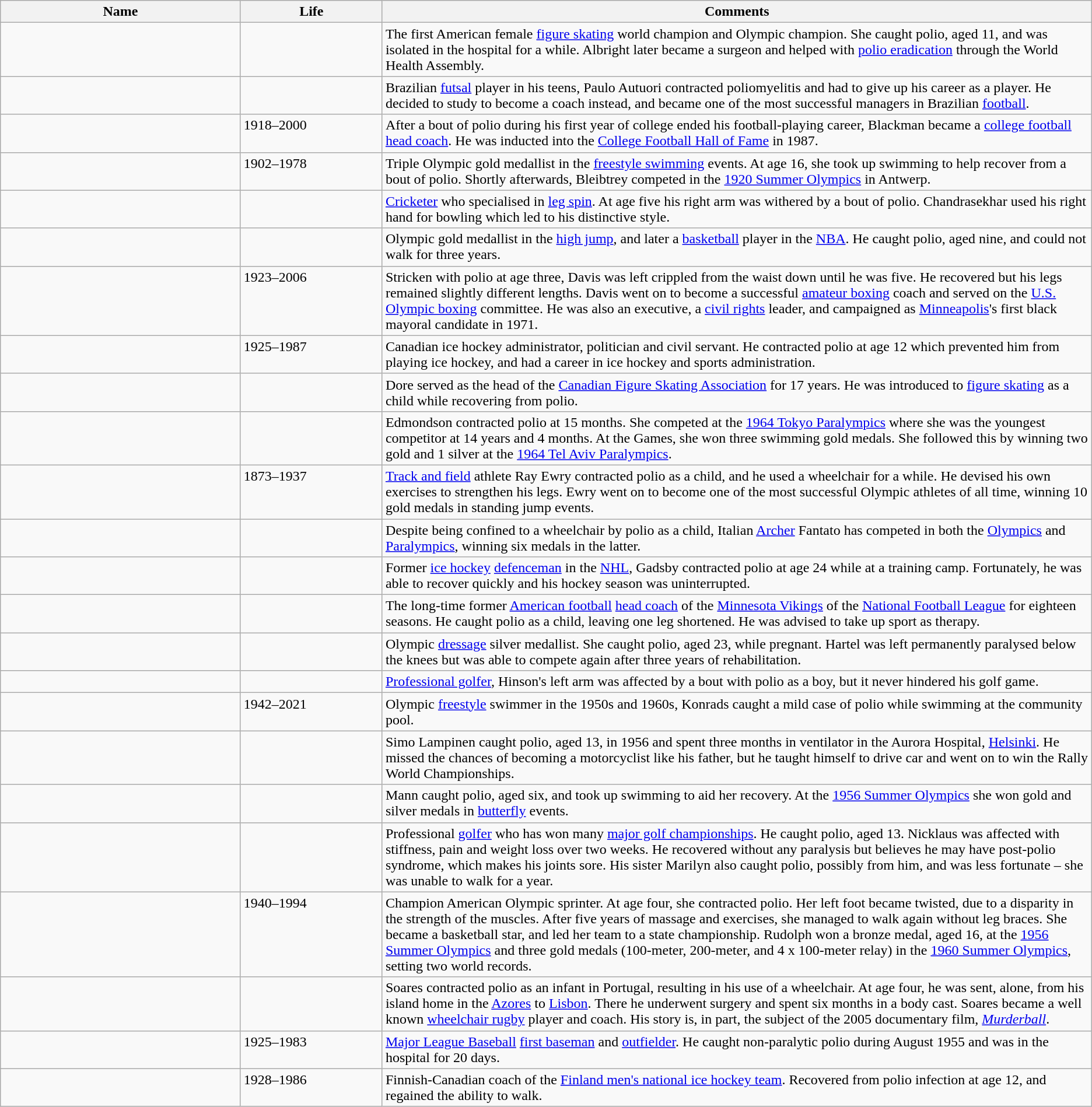<table class="sortable wikitable">
<tr>
<th width="22%">Name</th>
<th width="13%">Life</th>
<th class="unsortable" width="65%">Comments</th>
</tr>
<tr valign="top">
<td></td>
<td></td>
<td>The first American female <a href='#'>figure skating</a> world champion and Olympic champion. She caught polio, aged 11, and was isolated in the hospital for a while. Albright later became a surgeon and helped with <a href='#'>polio eradication</a> through the World Health Assembly.</td>
</tr>
<tr valign="top">
<td></td>
<td></td>
<td>Brazilian <a href='#'>futsal</a> player in his teens, Paulo Autuori contracted poliomyelitis and had to give up his career as a player. He decided to study to become a coach instead, and became one of the most successful managers in Brazilian <a href='#'>football</a>.</td>
</tr>
<tr valign="top">
<td></td>
<td>1918–2000</td>
<td>After a bout of polio during his first year of college ended his football-playing career, Blackman became a <a href='#'>college football</a> <a href='#'>head coach</a>. He was inducted into the <a href='#'>College Football Hall of Fame</a> in 1987.</td>
</tr>
<tr valign="top">
<td></td>
<td>1902–1978</td>
<td>Triple Olympic gold medallist in the <a href='#'>freestyle swimming</a> events. At age 16, she took up swimming to help recover from a bout of polio. Shortly afterwards, Bleibtrey competed in the <a href='#'>1920 Summer Olympics</a> in Antwerp.</td>
</tr>
<tr valign="top">
<td></td>
<td></td>
<td><a href='#'>Cricketer</a> who specialised in <a href='#'>leg spin</a>. At age five his right arm was withered by a bout of polio. Chandrasekhar used his right hand for bowling which led to his distinctive style.</td>
</tr>
<tr valign="top">
<td></td>
<td></td>
<td>Olympic gold medallist in the <a href='#'>high jump</a>, and later a <a href='#'>basketball</a> player in the <a href='#'>NBA</a>. He caught polio, aged nine, and could not walk for three years.</td>
</tr>
<tr valign="top">
<td></td>
<td>1923–2006</td>
<td>Stricken with polio at age three, Davis was left crippled from the waist down until he was five. He recovered but his legs remained slightly different lengths. Davis went on to become a successful <a href='#'>amateur boxing</a> coach and served on the <a href='#'>U.S. Olympic boxing</a> committee. He was also an executive, a <a href='#'>civil rights</a> leader, and campaigned as <a href='#'>Minneapolis</a>'s first black mayoral candidate in 1971.</td>
</tr>
<tr valign="top">
<td></td>
<td>1925–1987</td>
<td>Canadian ice hockey administrator, politician and civil servant. He contracted polio at age 12 which prevented him from playing ice hockey, and had a career in ice hockey and sports administration.</td>
</tr>
<tr valign="top">
<td></td>
<td></td>
<td>Dore served as the head of the <a href='#'>Canadian Figure Skating Association</a> for 17 years. He was introduced to <a href='#'>figure skating</a> as a child while recovering from polio.</td>
</tr>
<tr valign="top">
<td></td>
<td></td>
<td>Edmondson contracted polio at 15 months. She competed at the <a href='#'>1964 Tokyo Paralympics</a> where she was the youngest competitor at 14 years and 4 months. At the Games, she won three swimming gold medals. She followed this by winning two gold and 1 silver at the <a href='#'>1964 Tel Aviv Paralympics</a>.</td>
</tr>
<tr valign="top">
<td></td>
<td>1873–1937</td>
<td><a href='#'>Track and field</a> athlete Ray Ewry contracted polio as a child, and he used a wheelchair for a while. He devised his own exercises to strengthen his legs.  Ewry went on to become one of the most successful Olympic athletes of all time, winning 10 gold medals in standing jump events.</td>
</tr>
<tr valign="top">
<td></td>
<td></td>
<td>Despite being confined to a wheelchair by polio as a child, Italian <a href='#'>Archer</a> Fantato has competed in both the <a href='#'>Olympics</a> and <a href='#'>Paralympics</a>, winning six medals in the latter.</td>
</tr>
<tr valign="top">
<td></td>
<td></td>
<td>Former <a href='#'>ice hockey</a> <a href='#'>defenceman</a> in the <a href='#'>NHL</a>, Gadsby contracted polio at age 24 while at a training camp. Fortunately, he was able to recover quickly and his hockey season was uninterrupted.</td>
</tr>
<tr valign="top">
<td></td>
<td></td>
<td>The long-time former <a href='#'>American football</a> <a href='#'>head coach</a> of the <a href='#'>Minnesota Vikings</a> of the <a href='#'>National Football League</a> for eighteen seasons. He caught polio as a child, leaving one leg shortened. He was advised to take up sport as therapy.</td>
</tr>
<tr valign="top">
<td></td>
<td></td>
<td>Olympic <a href='#'>dressage</a> silver medallist. She caught polio, aged 23, while pregnant. Hartel was left permanently paralysed below the knees but was able to compete again after three years of rehabilitation.</td>
</tr>
<tr valign="top">
<td></td>
<td></td>
<td><a href='#'>Professional golfer</a>, Hinson's left arm was affected by a bout with polio as a boy, but it never hindered his golf game.</td>
</tr>
<tr valign="top">
<td></td>
<td>1942–2021</td>
<td>Olympic <a href='#'>freestyle</a> swimmer in the 1950s and 1960s, Konrads caught a mild case of polio while swimming at the community pool.</td>
</tr>
<tr valign="top">
<td></td>
<td></td>
<td>Simo Lampinen caught polio, aged 13, in 1956 and spent three months in ventilator in the Aurora Hospital, <a href='#'>Helsinki</a>. He missed the chances of becoming a motorcyclist like his father, but he taught himself to drive car and went on to win the Rally World Championships.</td>
</tr>
<tr valign="top">
<td></td>
<td></td>
<td>Mann caught polio, aged six, and took up swimming to aid her recovery. At the <a href='#'>1956 Summer Olympics</a> she won gold and silver medals in <a href='#'>butterfly</a> events.</td>
</tr>
<tr valign="top">
<td></td>
<td></td>
<td>Professional <a href='#'>golfer</a> who has won many <a href='#'>major golf championships</a>. He caught polio, aged 13.  Nicklaus was affected with stiffness, pain and weight loss over two weeks. He recovered without any paralysis but believes he may have post-polio syndrome, which makes his joints sore. His sister Marilyn also caught polio, possibly from him, and was less fortunate – she was unable to walk for a year.</td>
</tr>
<tr valign="top">
<td></td>
<td>1940–1994</td>
<td>Champion American Olympic sprinter. At age four, she contracted polio. Her left foot became twisted, due to a disparity in the strength of the muscles. After five years of massage and exercises, she managed to walk again without leg braces. She became a basketball star, and led her team to a state championship. Rudolph won a bronze medal, aged 16, at the <a href='#'>1956 Summer Olympics</a> and three gold medals (100-meter, 200-meter, and 4 x 100-meter relay) in the <a href='#'>1960 Summer Olympics</a>, setting two world records.</td>
</tr>
<tr valign="top">
<td></td>
<td></td>
<td>Soares contracted polio as an infant in Portugal, resulting in his use of a wheelchair. At age four, he was sent, alone, from his island home in the <a href='#'>Azores</a> to <a href='#'>Lisbon</a>. There he underwent surgery and spent six months in a body cast. Soares became a well known <a href='#'>wheelchair rugby</a> player and coach. His story is, in part, the subject of the 2005 documentary film, <em><a href='#'>Murderball</a></em>.</td>
</tr>
<tr valign="top">
<td></td>
<td>1925–1983</td>
<td><a href='#'>Major League Baseball</a> <a href='#'>first baseman</a> and <a href='#'>outfielder</a>. He caught non-paralytic polio during August 1955 and was in the hospital for 20 days.</td>
</tr>
<tr valign="top">
<td></td>
<td>1928–1986</td>
<td>Finnish-Canadian coach of the <a href='#'>Finland men's national ice hockey team</a>. Recovered from polio infection at age 12, and regained the ability to walk.</td>
</tr>
</table>
